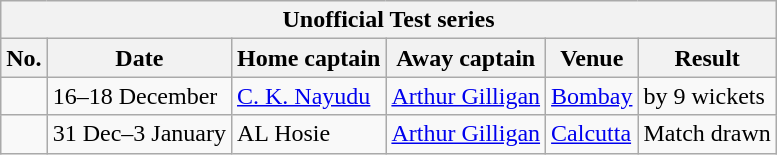<table class="wikitable">
<tr>
<th colspan="9">Unofficial Test series</th>
</tr>
<tr>
<th>No.</th>
<th>Date</th>
<th>Home captain</th>
<th>Away captain</th>
<th>Venue</th>
<th>Result</th>
</tr>
<tr>
<td></td>
<td>16–18 December</td>
<td><a href='#'>C. K. Nayudu</a></td>
<td><a href='#'>Arthur Gilligan</a></td>
<td><a href='#'>Bombay</a></td>
<td> by 9 wickets</td>
</tr>
<tr>
<td></td>
<td>31 Dec–3 January</td>
<td>AL Hosie</td>
<td><a href='#'>Arthur Gilligan</a></td>
<td><a href='#'>Calcutta</a></td>
<td>Match drawn</td>
</tr>
</table>
